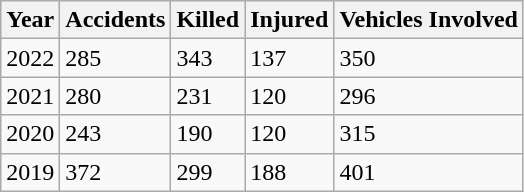<table class = "wikitable sortable">
<tr>
<th>Year</th>
<th>Accidents</th>
<th>Killed</th>
<th>Injured</th>
<th>Vehicles Involved</th>
</tr>
<tr>
<td>2022</td>
<td>285</td>
<td>343</td>
<td>137</td>
<td>350</td>
</tr>
<tr>
<td>2021</td>
<td>280</td>
<td>231</td>
<td>120</td>
<td>296</td>
</tr>
<tr>
<td>2020</td>
<td>243</td>
<td>190</td>
<td>120</td>
<td>315</td>
</tr>
<tr>
<td>2019</td>
<td>372</td>
<td>299</td>
<td>188</td>
<td>401</td>
</tr>
</table>
